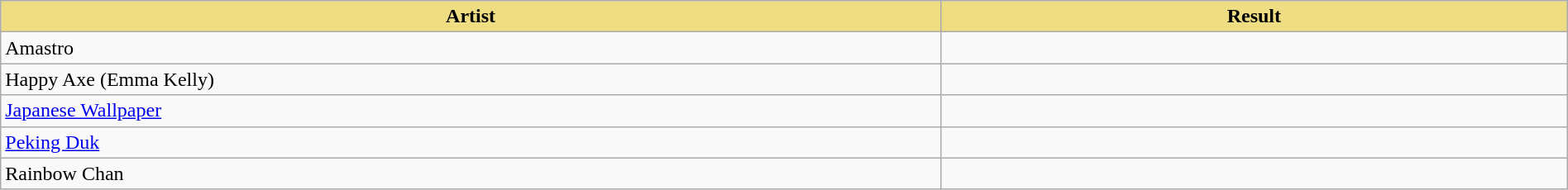<table class="wikitable" width=100%>
<tr>
<th style="width:15%;background:#EEDD82;">Artist</th>
<th style="width:10%;background:#EEDD82;">Result</th>
</tr>
<tr>
<td>Amastro</td>
<td></td>
</tr>
<tr>
<td>Happy Axe (Emma Kelly)</td>
<td></td>
</tr>
<tr>
<td><a href='#'>Japanese Wallpaper</a></td>
<td></td>
</tr>
<tr>
<td><a href='#'>Peking Duk</a></td>
<td></td>
</tr>
<tr>
<td>Rainbow Chan</td>
<td></td>
</tr>
</table>
